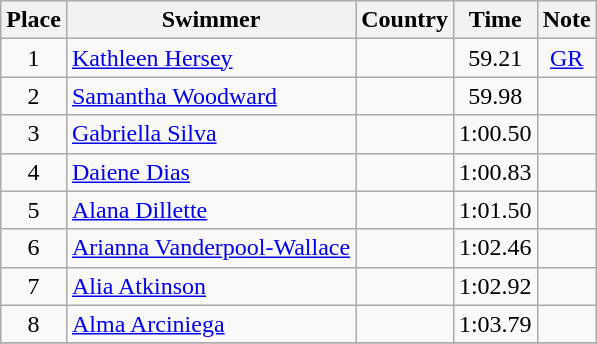<table class="wikitable" style="text-align:center">
<tr>
<th>Place</th>
<th>Swimmer</th>
<th>Country</th>
<th>Time</th>
<th>Note</th>
</tr>
<tr>
<td>1</td>
<td align=left><a href='#'>Kathleen Hersey</a></td>
<td align=left></td>
<td>59.21</td>
<td><a href='#'>GR</a></td>
</tr>
<tr>
<td>2</td>
<td align=left><a href='#'>Samantha Woodward</a></td>
<td align=left></td>
<td>59.98</td>
<td></td>
</tr>
<tr>
<td>3</td>
<td align=left><a href='#'>Gabriella Silva</a></td>
<td align=left></td>
<td>1:00.50</td>
<td></td>
</tr>
<tr>
<td>4</td>
<td align=left><a href='#'>Daiene Dias</a></td>
<td align=left></td>
<td>1:00.83</td>
<td></td>
</tr>
<tr>
<td>5</td>
<td align=left><a href='#'>Alana Dillette</a></td>
<td align=left></td>
<td>1:01.50</td>
<td></td>
</tr>
<tr>
<td>6</td>
<td align=left><a href='#'>Arianna Vanderpool-Wallace</a></td>
<td align=left></td>
<td>1:02.46</td>
<td></td>
</tr>
<tr>
<td>7</td>
<td align=left><a href='#'>Alia Atkinson</a></td>
<td align=left></td>
<td>1:02.92</td>
<td></td>
</tr>
<tr>
<td>8</td>
<td align=left><a href='#'>Alma Arciniega</a></td>
<td align=left></td>
<td>1:03.79</td>
<td></td>
</tr>
<tr>
</tr>
</table>
